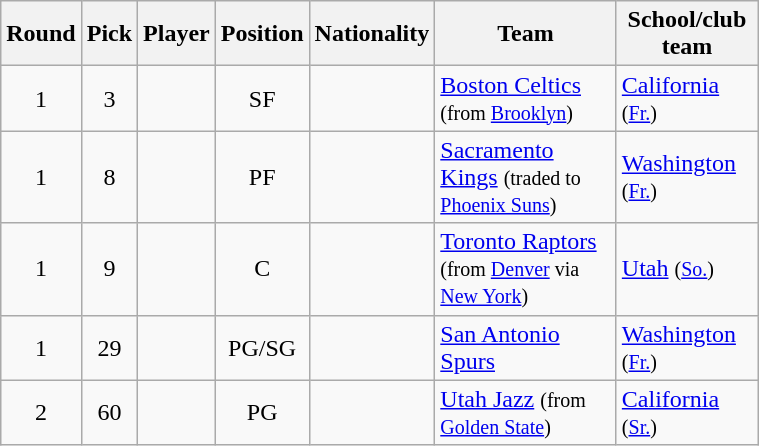<table class="wikitable" width="40%">
<tr>
<th>Round</th>
<th>Pick</th>
<th>Player</th>
<th>Position</th>
<th>Nationality</th>
<th>Team</th>
<th>School/club team</th>
</tr>
<tr>
<td align=center>1</td>
<td align=center>3</td>
<td></td>
<td align=center>SF</td>
<td></td>
<td><a href='#'>Boston Celtics</a> <small>(from <a href='#'>Brooklyn</a>)</small></td>
<td><a href='#'>California</a> <small>(<a href='#'>Fr.</a>)</small></td>
</tr>
<tr>
<td align=center>1</td>
<td align=center>8</td>
<td></td>
<td align=center>PF</td>
<td></td>
<td><a href='#'>Sacramento Kings</a> <small>(traded to <a href='#'>Phoenix Suns</a>)</small></td>
<td><a href='#'>Washington</a> <small>(<a href='#'>Fr.</a>)</small></td>
</tr>
<tr>
<td align=center>1</td>
<td align=center>9</td>
<td></td>
<td align=center>C</td>
<td></td>
<td><a href='#'>Toronto Raptors</a> <small>(from <a href='#'>Denver</a> via <a href='#'>New York</a>)</small></td>
<td><a href='#'>Utah</a> <small>(<a href='#'>So.</a>)</small></td>
</tr>
<tr>
<td align=center>1</td>
<td align=center>29</td>
<td></td>
<td align=center>PG/SG</td>
<td></td>
<td><a href='#'>San Antonio Spurs</a></td>
<td><a href='#'>Washington</a> <small>(<a href='#'>Fr.</a>)</small></td>
</tr>
<tr>
<td align=center>2</td>
<td align=center>60</td>
<td></td>
<td align=center>PG</td>
<td></td>
<td><a href='#'>Utah Jazz</a> <small>(from <a href='#'>Golden State</a>)</small></td>
<td><a href='#'>California</a>  <small>(<a href='#'>Sr.</a>)</small></td>
</tr>
</table>
